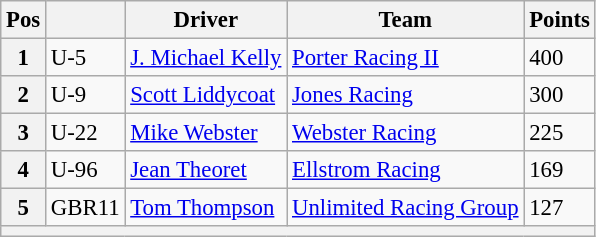<table class="wikitable" style="font-size:95%">
<tr>
<th>Pos</th>
<th></th>
<th>Driver</th>
<th>Team</th>
<th>Points</th>
</tr>
<tr>
<th>1</th>
<td>U-5</td>
<td><a href='#'>J. Michael Kelly</a></td>
<td><a href='#'>Porter Racing II</a></td>
<td>400</td>
</tr>
<tr>
<th>2</th>
<td>U-9</td>
<td><a href='#'>Scott Liddycoat</a></td>
<td><a href='#'>Jones Racing</a></td>
<td>300</td>
</tr>
<tr>
<th>3</th>
<td>U-22</td>
<td><a href='#'>Mike Webster</a></td>
<td><a href='#'>Webster Racing</a></td>
<td>225</td>
</tr>
<tr>
<th>4</th>
<td>U-96</td>
<td><a href='#'>Jean Theoret</a></td>
<td><a href='#'>Ellstrom Racing</a></td>
<td>169</td>
</tr>
<tr>
<th>5</th>
<td>GBR11</td>
<td><a href='#'>Tom Thompson</a></td>
<td><a href='#'>Unlimited Racing Group</a></td>
<td>127</td>
</tr>
<tr>
<th colspan="6"></th>
</tr>
</table>
